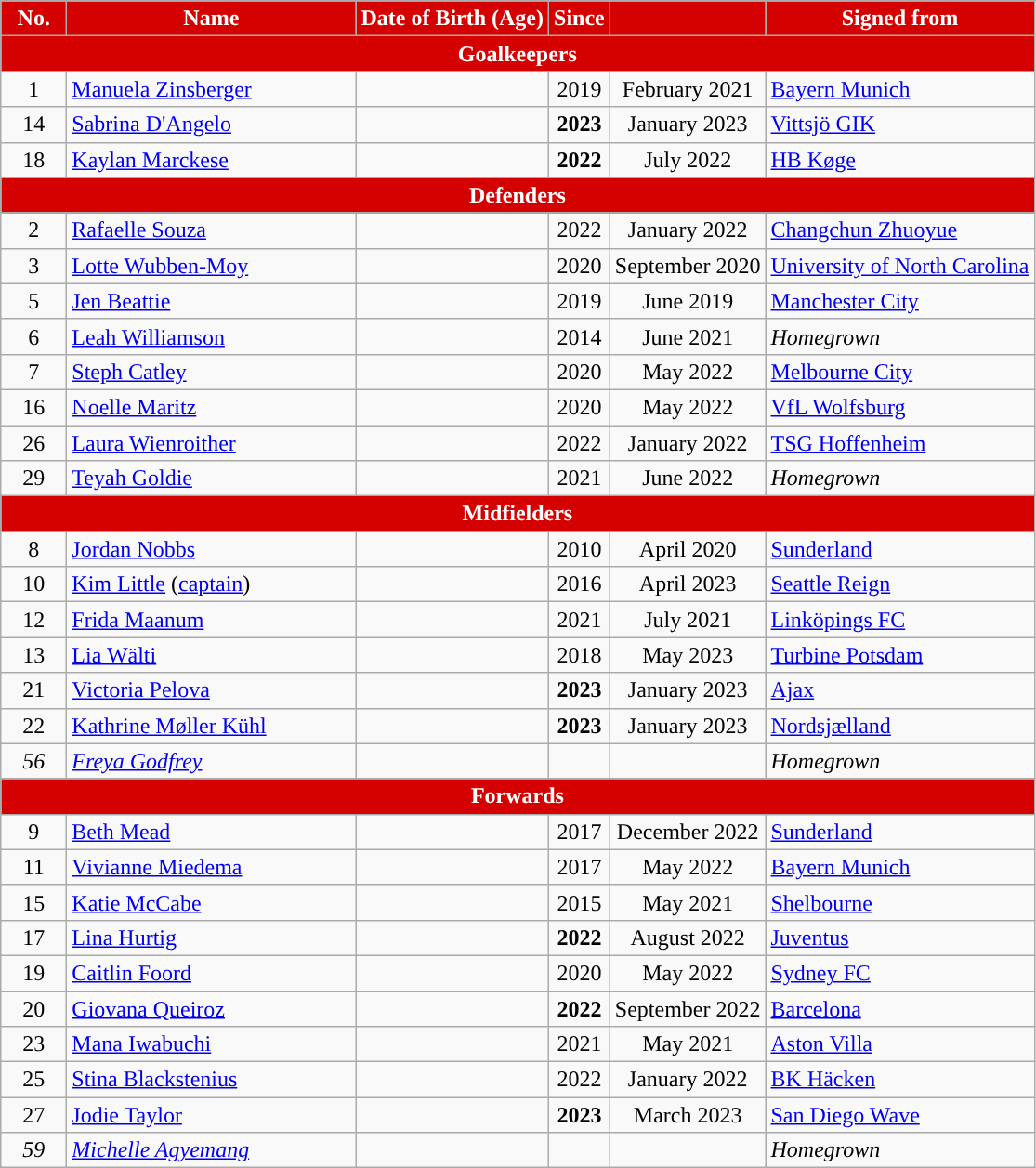<table class="wikitable" style="text-align:center; font-size:100%; ">
<tr>
<th style="background:#d50000; color:white; text-align:center; width:40px;">No.</th>
<th style="background:#d50000; color:white; text-align:center; width:200px;">Name</th>
<th style="background:#d50000; color:white; text-align:center;">Date of Birth (Age)</th>
<th style="background:#d50000; color:white; text-align:center;">Since</th>
<th style="background:#d50000; color:white; text-align:center;"></th>
<th style="background:#d50000; color:white; text-align:center;">Signed from</th>
</tr>
<tr>
<th colspan="6" style="background:#d50000; color:white; text-align:center;">Goalkeepers</th>
</tr>
<tr>
<td>1</td>
<td align="left"> <a href='#'>Manuela Zinsberger</a></td>
<td></td>
<td>2019</td>
<td>February 2021</td>
<td align="left"> <a href='#'>Bayern Munich</a></td>
</tr>
<tr>
<td>14</td>
<td align="left"> <a href='#'>Sabrina D'Angelo</a></td>
<td></td>
<td><strong>2023</strong></td>
<td>January 2023</td>
<td align="left"> <a href='#'>Vittsjö GIK</a></td>
</tr>
<tr>
<td>18</td>
<td align="left"> <a href='#'>Kaylan Marckese</a></td>
<td></td>
<td><strong>2022</strong></td>
<td>July 2022</td>
<td align="left"> <a href='#'>HB Køge</a></td>
</tr>
<tr>
<th colspan="6" style="background:#d50000; color:white; text-align:center;">Defenders</th>
</tr>
<tr>
<td>2</td>
<td align="left"> <a href='#'>Rafaelle Souza</a></td>
<td></td>
<td>2022</td>
<td>January 2022</td>
<td align="left"> <a href='#'>Changchun Zhuoyue</a></td>
</tr>
<tr>
<td>3</td>
<td align="left"> <a href='#'>Lotte Wubben-Moy</a></td>
<td></td>
<td>2020</td>
<td>September 2020</td>
<td align="left"> <a href='#'>University of North Carolina</a></td>
</tr>
<tr>
<td>5</td>
<td align="left"> <a href='#'>Jen Beattie</a></td>
<td></td>
<td>2019</td>
<td>June 2019</td>
<td align="left"> <a href='#'>Manchester City</a></td>
</tr>
<tr>
<td>6</td>
<td align="left"> <a href='#'>Leah Williamson</a></td>
<td></td>
<td>2014</td>
<td>June 2021</td>
<td align="left"><em>Homegrown</em></td>
</tr>
<tr>
<td>7</td>
<td align="left"> <a href='#'>Steph Catley</a></td>
<td></td>
<td>2020</td>
<td>May 2022</td>
<td align="left"> <a href='#'>Melbourne City</a></td>
</tr>
<tr>
<td>16</td>
<td align="left"> <a href='#'>Noelle Maritz</a></td>
<td></td>
<td>2020</td>
<td>May 2022</td>
<td align="left"> <a href='#'>VfL Wolfsburg</a></td>
</tr>
<tr>
<td>26</td>
<td align="left"> <a href='#'>Laura Wienroither</a></td>
<td></td>
<td>2022</td>
<td>January 2022</td>
<td align="left"> <a href='#'>TSG Hoffenheim</a></td>
</tr>
<tr>
<td>29</td>
<td align="left"> <a href='#'>Teyah Goldie</a></td>
<td></td>
<td>2021</td>
<td>June 2022</td>
<td align="left"><em>Homegrown</em></td>
</tr>
<tr>
<th colspan="6" style="background:#d50000; color:white; text-align:center;">Midfielders</th>
</tr>
<tr>
<td>8</td>
<td align="left"> <a href='#'>Jordan Nobbs</a></td>
<td></td>
<td>2010</td>
<td>April 2020</td>
<td align="left"> <a href='#'>Sunderland</a></td>
</tr>
<tr>
<td>10</td>
<td align="left"> <a href='#'>Kim Little</a> (<a href='#'>captain</a>)</td>
<td></td>
<td>2016</td>
<td>April 2023</td>
<td align="left"> <a href='#'>Seattle Reign</a></td>
</tr>
<tr>
<td>12</td>
<td align="left"> <a href='#'>Frida Maanum</a></td>
<td></td>
<td>2021</td>
<td>July 2021</td>
<td align="left"> <a href='#'>Linköpings FC</a></td>
</tr>
<tr>
<td>13</td>
<td align="left"> <a href='#'>Lia Wälti</a></td>
<td></td>
<td>2018</td>
<td>May 2023</td>
<td align="left"> <a href='#'>Turbine Potsdam</a></td>
</tr>
<tr>
<td>21</td>
<td align="left"> <a href='#'>Victoria Pelova</a></td>
<td></td>
<td><strong>2023</strong></td>
<td>January 2023</td>
<td align="left"> <a href='#'>Ajax</a></td>
</tr>
<tr>
<td>22</td>
<td align="left"> <a href='#'>Kathrine Møller Kühl</a></td>
<td></td>
<td><strong>2023</strong></td>
<td>January 2023</td>
<td align="left"> <a href='#'>Nordsjælland</a></td>
</tr>
<tr>
<td><em>56</em></td>
<td align="left"><em> <a href='#'>Freya Godfrey</a></em></td>
<td><em></em></td>
<td></td>
<td></td>
<td align="left"><em>Homegrown</em></td>
</tr>
<tr>
<th colspan="6" style="background:#d50000; color:white; text-align:center;">Forwards</th>
</tr>
<tr>
<td>9</td>
<td align="left"> <a href='#'>Beth Mead</a></td>
<td></td>
<td>2017</td>
<td>December 2022</td>
<td align="left"> <a href='#'>Sunderland</a></td>
</tr>
<tr>
<td>11</td>
<td align="left"> <a href='#'>Vivianne Miedema</a></td>
<td></td>
<td>2017</td>
<td>May 2022</td>
<td align="left"> <a href='#'>Bayern Munich</a></td>
</tr>
<tr>
<td>15</td>
<td align="left"> <a href='#'>Katie McCabe</a></td>
<td></td>
<td>2015</td>
<td>May 2021</td>
<td align="left"> <a href='#'>Shelbourne</a></td>
</tr>
<tr>
<td>17</td>
<td align="left"> <a href='#'>Lina Hurtig</a></td>
<td></td>
<td><strong>2022</strong></td>
<td>August 2022</td>
<td align="left"> <a href='#'>Juventus</a></td>
</tr>
<tr>
<td>19</td>
<td align="left"> <a href='#'>Caitlin Foord</a></td>
<td></td>
<td>2020</td>
<td>May 2022</td>
<td align="left"> <a href='#'>Sydney FC</a></td>
</tr>
<tr>
<td>20</td>
<td align="left"> <a href='#'>Giovana Queiroz</a></td>
<td></td>
<td><strong>2022</strong></td>
<td>September 2022</td>
<td align="left"> <a href='#'>Barcelona</a></td>
</tr>
<tr>
<td>23</td>
<td align="left"> <a href='#'>Mana Iwabuchi</a></td>
<td></td>
<td>2021</td>
<td>May 2021</td>
<td align="left"> <a href='#'>Aston Villa</a></td>
</tr>
<tr>
<td>25</td>
<td align="left"> <a href='#'>Stina Blackstenius</a></td>
<td></td>
<td>2022</td>
<td>January 2022</td>
<td align="left"> <a href='#'>BK Häcken</a></td>
</tr>
<tr>
<td>27</td>
<td align="left"> <a href='#'>Jodie Taylor</a></td>
<td></td>
<td><strong>2023</strong></td>
<td>March 2023</td>
<td align="left"> <a href='#'>San Diego Wave</a></td>
</tr>
<tr>
<td><em>59</em></td>
<td align="left"><em> <a href='#'>Michelle Agyemang</a></em></td>
<td><em></em></td>
<td></td>
<td></td>
<td align="left"><em>Homegrown</em></td>
</tr>
</table>
